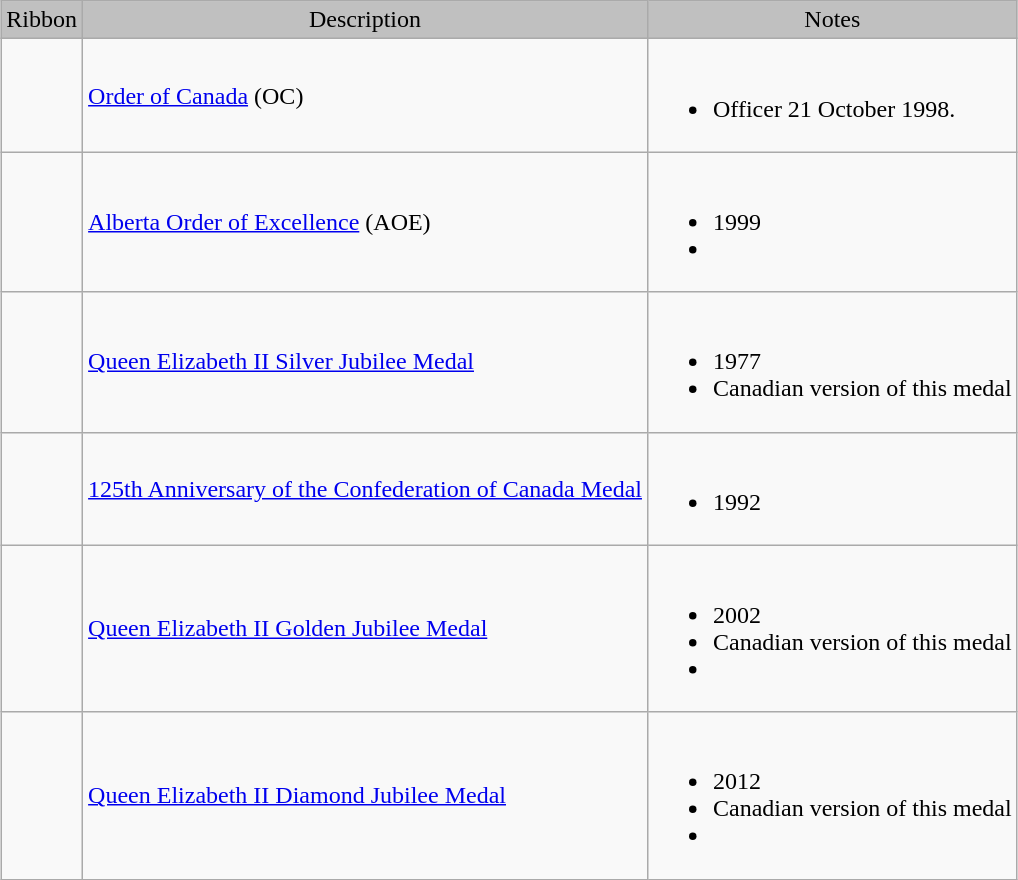<table class="wikitable" style="margin:1em auto;">
<tr style="background:silver; text-align:center;">
<td>Ribbon</td>
<td>Description</td>
<td>Notes</td>
</tr>
<tr>
<td></td>
<td><a href='#'>Order of Canada</a> (OC)</td>
<td><br><ul><li>Officer 21 October 1998.</li></ul></td>
</tr>
<tr>
<td></td>
<td><a href='#'>Alberta Order of Excellence</a> (AOE)</td>
<td><br><ul><li>1999</li><li></li></ul></td>
</tr>
<tr>
<td></td>
<td><a href='#'>Queen Elizabeth II Silver Jubilee Medal</a></td>
<td><br><ul><li>1977</li><li>Canadian version of this medal</li></ul></td>
</tr>
<tr>
<td></td>
<td><a href='#'>125th Anniversary of the Confederation of Canada Medal</a></td>
<td><br><ul><li>1992</li></ul></td>
</tr>
<tr>
<td></td>
<td><a href='#'>Queen Elizabeth II Golden Jubilee Medal</a></td>
<td><br><ul><li>2002</li><li>Canadian version of this medal</li><li></li></ul></td>
</tr>
<tr>
<td></td>
<td><a href='#'>Queen Elizabeth II Diamond Jubilee Medal</a></td>
<td><br><ul><li>2012</li><li>Canadian version of this medal</li><li></li></ul></td>
</tr>
</table>
